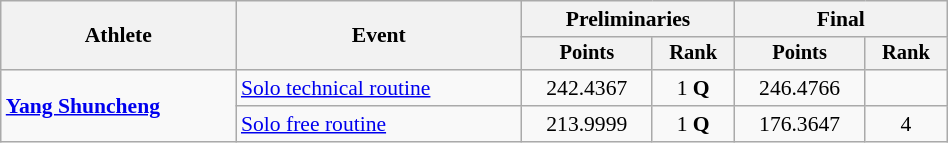<table class="wikitable" style="text-align:center; font-size:90%; width:50%;">
<tr>
<th rowspan="2">Athlete</th>
<th rowspan="2">Event</th>
<th colspan="2">Preliminaries</th>
<th colspan="2">Final</th>
</tr>
<tr style="font-size:95%">
<th>Points</th>
<th>Rank</th>
<th>Points</th>
<th>Rank</th>
</tr>
<tr>
<td align=left rowspan=2><strong><a href='#'>Yang Shuncheng</a></strong></td>
<td align=left><a href='#'>Solo technical routine</a></td>
<td>242.4367</td>
<td>1 <strong>Q</strong></td>
<td>246.4766</td>
<td></td>
</tr>
<tr>
<td align=left><a href='#'>Solo free routine</a></td>
<td>213.9999</td>
<td>1 <strong>Q</strong></td>
<td>176.3647</td>
<td>4</td>
</tr>
</table>
